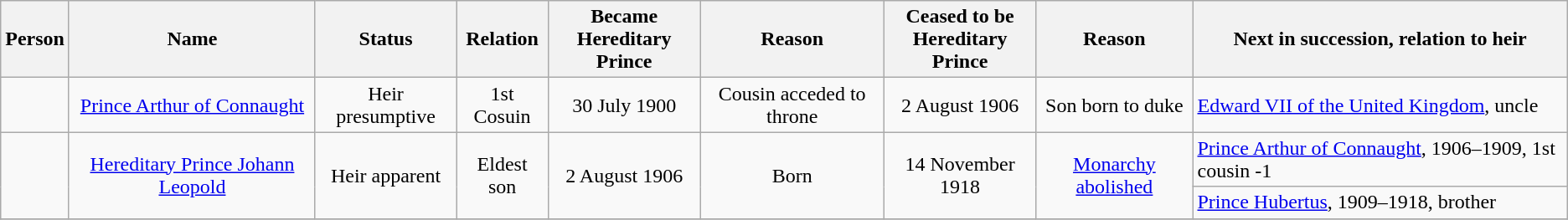<table class="wikitable" style="text-align:center">
<tr>
<th>Person</th>
<th>Name</th>
<th>Status</th>
<th>Relation</th>
<th>Became<br>Hereditary Prince</th>
<th>Reason</th>
<th>Ceased to be<br>Hereditary Prince</th>
<th>Reason</th>
<th>Next in succession, relation to heir</th>
</tr>
<tr>
<td></td>
<td><a href='#'>Prince Arthur of Connaught</a></td>
<td>Heir presumptive</td>
<td>1st Cosuin</td>
<td>30 July 1900</td>
<td>Cousin acceded to throne</td>
<td>2 August 1906</td>
<td>Son born to duke</td>
<td align=left><a href='#'>Edward VII of the United Kingdom</a>, uncle</td>
</tr>
<tr>
<td rowspan=2></td>
<td rowspan=2><a href='#'>Hereditary Prince Johann Leopold</a></td>
<td rowspan=2>Heir apparent</td>
<td rowspan=2>Eldest son</td>
<td rowspan=2>2 August 1906</td>
<td rowspan=2>Born</td>
<td rowspan=2>14 November 1918</td>
<td rowspan=2><a href='#'>Monarchy abolished</a></td>
<td align=left><a href='#'>Prince Arthur of Connaught</a>, 1906–1909, 1st cousin -1</td>
</tr>
<tr>
<td align=left><a href='#'>Prince Hubertus</a>, 1909–1918, brother</td>
</tr>
<tr>
</tr>
</table>
